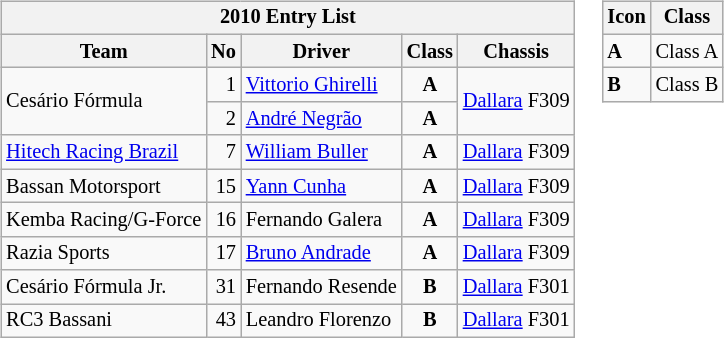<table>
<tr>
<td><br><table class="wikitable" style="font-size: 85%;">
<tr>
<th colspan=5>2010 Entry List</th>
</tr>
<tr>
<th>Team</th>
<th>No</th>
<th>Driver</th>
<th>Class</th>
<th>Chassis</th>
</tr>
<tr>
<td rowspan=2>Cesário Fórmula</td>
<td align=right>1</td>
<td> <a href='#'>Vittorio Ghirelli</a></td>
<td align=center><strong><span>A</span></strong></td>
<td rowspan=2><a href='#'>Dallara</a> F309</td>
</tr>
<tr>
<td align=right>2</td>
<td> <a href='#'>André Negrão</a></td>
<td align=center><strong><span>A</span></strong></td>
</tr>
<tr>
<td><a href='#'>Hitech Racing Brazil</a></td>
<td align=right>7</td>
<td> <a href='#'>William Buller</a></td>
<td align=center><strong><span>A</span></strong></td>
<td><a href='#'>Dallara</a> F309</td>
</tr>
<tr>
<td>Bassan Motorsport</td>
<td align=right>15</td>
<td> <a href='#'>Yann Cunha</a></td>
<td align=center><strong><span>A</span></strong></td>
<td><a href='#'>Dallara</a> F309</td>
</tr>
<tr>
<td>Kemba Racing/G-Force</td>
<td align=right>16</td>
<td> Fernando Galera</td>
<td align=center><strong><span>A</span></strong></td>
<td><a href='#'>Dallara</a> F309</td>
</tr>
<tr>
<td>Razia Sports</td>
<td align=right>17</td>
<td> <a href='#'>Bruno Andrade</a></td>
<td align=center><strong><span>A</span></strong></td>
<td><a href='#'>Dallara</a> F309</td>
</tr>
<tr>
<td>Cesário Fórmula Jr.</td>
<td align=right>31</td>
<td> Fernando Resende</td>
<td align=center><strong><span>B</span></strong></td>
<td><a href='#'>Dallara</a> F301</td>
</tr>
<tr>
<td>RC3 Bassani</td>
<td align=right>43</td>
<td> Leandro Florenzo</td>
<td align=center><strong><span>B</span></strong></td>
<td><a href='#'>Dallara</a> F301</td>
</tr>
</table>
</td>
<td valign="top"><br><table class="wikitable" style="font-size: 85%;">
<tr>
<th>Icon</th>
<th>Class</th>
</tr>
<tr>
<td><strong><span>A</span></strong></td>
<td>Class A</td>
</tr>
<tr>
<td><strong><span>B</span></strong></td>
<td>Class B</td>
</tr>
</table>
</td>
</tr>
</table>
